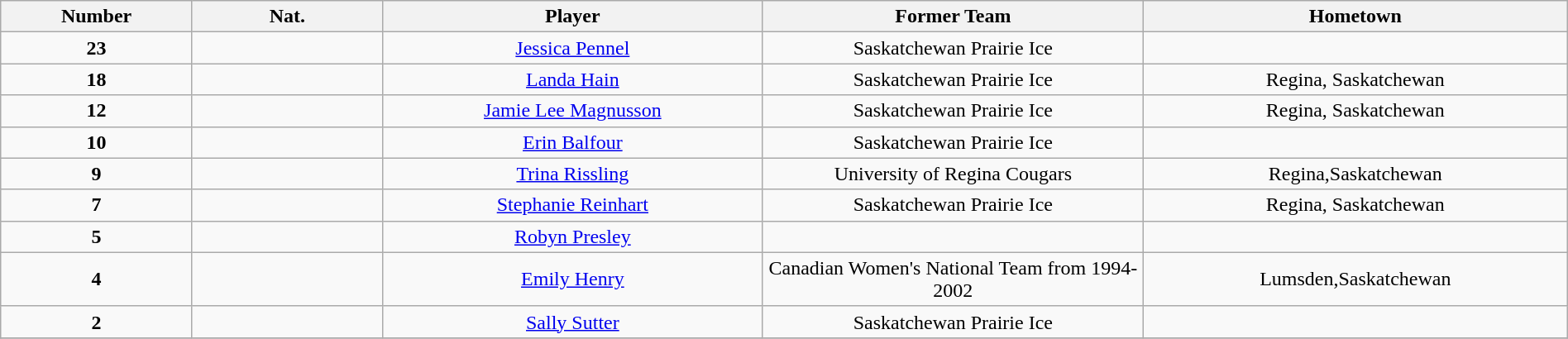<table class="wikitable" style="margin:0.5em auto; text-align:center;">
<tr>
<th width=5%>Number</th>
<th width=5%>Nat.</th>
<th width=10%>Player</th>
<th width=10%>Former Team</th>
<th width=10%>Hometown</th>
</tr>
<tr>
<td><strong>23</strong></td>
<td></td>
<td><a href='#'>Jessica Pennel</a></td>
<td>Saskatchewan Prairie Ice</td>
<td></td>
</tr>
<tr>
<td><strong>18</strong></td>
<td></td>
<td><a href='#'>Landa Hain</a></td>
<td>Saskatchewan Prairie Ice</td>
<td>Regina, Saskatchewan</td>
</tr>
<tr>
<td><strong>12</strong></td>
<td></td>
<td><a href='#'>Jamie Lee Magnusson</a></td>
<td>Saskatchewan Prairie Ice</td>
<td>Regina, Saskatchewan</td>
</tr>
<tr>
<td><strong>10</strong></td>
<td></td>
<td><a href='#'>Erin Balfour</a></td>
<td>Saskatchewan Prairie Ice</td>
<td></td>
</tr>
<tr>
<td><strong>9</strong></td>
<td></td>
<td><a href='#'>Trina Rissling</a></td>
<td>University of Regina Cougars</td>
<td>Regina,Saskatchewan</td>
</tr>
<tr>
<td><strong>7</strong></td>
<td></td>
<td><a href='#'>Stephanie Reinhart</a></td>
<td>Saskatchewan Prairie Ice</td>
<td>Regina, Saskatchewan</td>
</tr>
<tr>
<td><strong>5</strong></td>
<td></td>
<td><a href='#'>Robyn Presley</a></td>
<td></td>
<td></td>
</tr>
<tr>
<td><strong>4</strong></td>
<td></td>
<td><a href='#'>Emily Henry</a></td>
<td>Canadian Women's National Team from 1994-2002</td>
<td>Lumsden,Saskatchewan</td>
</tr>
<tr>
<td><strong>2</strong></td>
<td></td>
<td><a href='#'>Sally Sutter</a></td>
<td>Saskatchewan Prairie Ice</td>
<td></td>
</tr>
<tr>
</tr>
</table>
